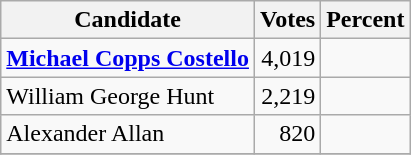<table class="wikitable">
<tr>
<th>Candidate</th>
<th>Votes</th>
<th>Percent</th>
</tr>
<tr>
<td style="font-weight:bold;"><a href='#'>Michael Copps Costello</a></td>
<td style="text-align:right;">4,019</td>
<td style="text-align:right;"></td>
</tr>
<tr>
<td>William George Hunt</td>
<td style="text-align:right;">2,219</td>
<td style="text-align:right;"></td>
</tr>
<tr>
<td>Alexander Allan</td>
<td style="text-align:right;">820</td>
<td style="text-align:right;"></td>
</tr>
<tr>
</tr>
</table>
